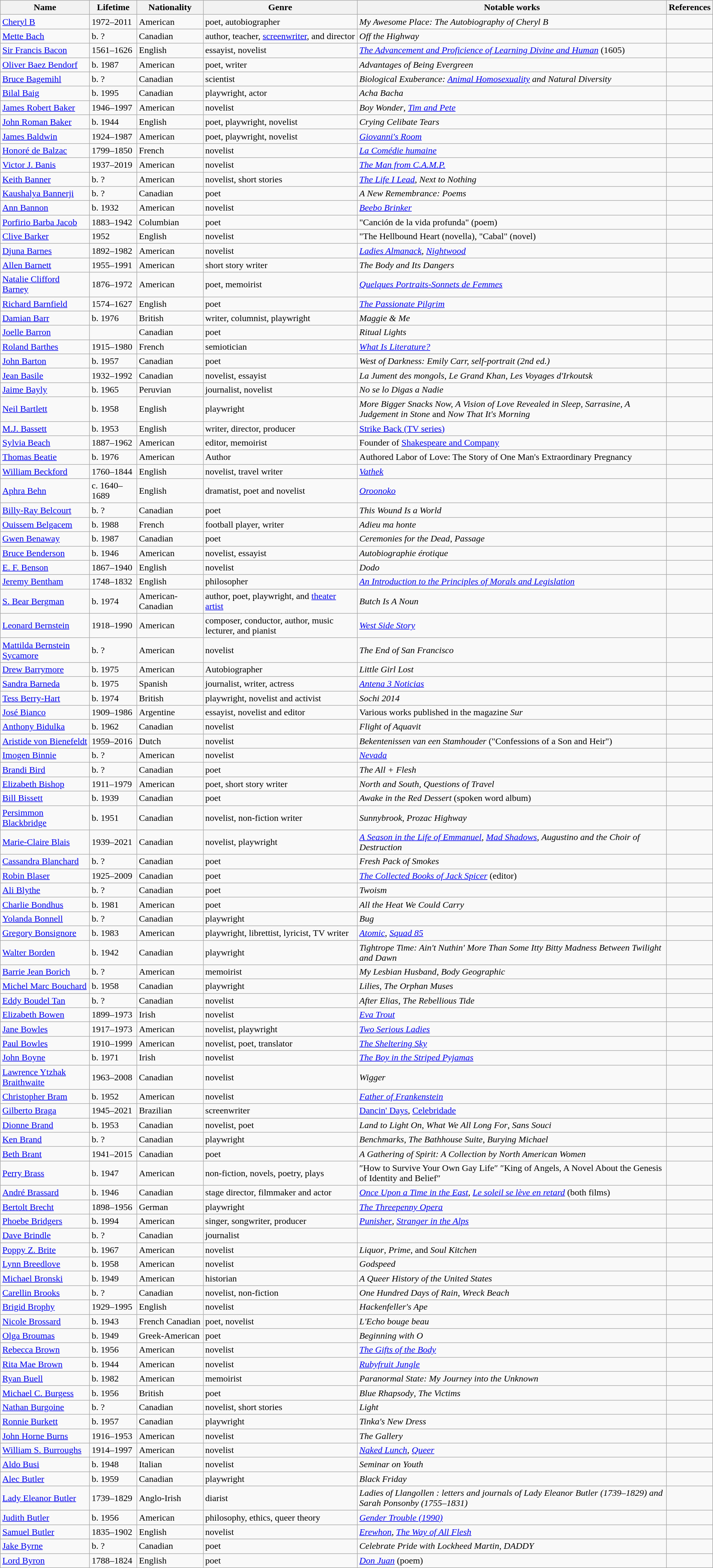<table class="wikitable" style="width:100%;">
<tr>
<th>Name</th>
<th>Lifetime</th>
<th>Nationality</th>
<th>Genre</th>
<th>Notable works</th>
<th>References</th>
</tr>
<tr>
<td><a href='#'>Cheryl B</a></td>
<td>1972–2011</td>
<td>American</td>
<td>poet, autobiographer</td>
<td><em>My Awesome Place: The Autobiography of Cheryl B</em></td>
<td></td>
</tr>
<tr>
<td><a href='#'>Mette Bach</a></td>
<td>b. ?</td>
<td>Canadian</td>
<td>author, teacher, <a href='#'>screenwriter</a>, and director</td>
<td><em>Off the Highway</em></td>
<td></td>
</tr>
<tr>
<td><a href='#'>Sir Francis Bacon</a></td>
<td>1561–1626</td>
<td>English</td>
<td>essayist, novelist</td>
<td><em><a href='#'>The Advancement and Proficience of Learning Divine and Human</a></em> (1605)</td>
<td></td>
</tr>
<tr>
<td><a href='#'>Oliver Baez Bendorf</a></td>
<td>b. 1987</td>
<td>American</td>
<td>poet, writer</td>
<td><em>Advantages of Being Evergreen</em></td>
<td></td>
</tr>
<tr>
<td><a href='#'>Bruce Bagemihl</a></td>
<td>b. ?</td>
<td>Canadian</td>
<td>scientist</td>
<td><em>Biological Exuberance: <a href='#'>Animal Homosexuality</a> and Natural Diversity</em></td>
<td></td>
</tr>
<tr>
<td><a href='#'>Bilal Baig</a></td>
<td>b. 1995</td>
<td>Canadian</td>
<td>playwright, actor</td>
<td><em>Acha Bacha</em></td>
<td></td>
</tr>
<tr>
<td><a href='#'>James Robert Baker</a></td>
<td>1946–1997</td>
<td>American</td>
<td>novelist</td>
<td><em>Boy Wonder</em>, <em><a href='#'>Tim and Pete</a></em></td>
<td></td>
</tr>
<tr>
<td><a href='#'>John Roman Baker</a></td>
<td>b. 1944</td>
<td>English</td>
<td>poet, playwright, novelist</td>
<td><em>Crying Celibate Tears</em></td>
<td></td>
</tr>
<tr>
<td><a href='#'>James Baldwin</a></td>
<td>1924–1987</td>
<td>American</td>
<td>poet, playwright, novelist</td>
<td><em><a href='#'>Giovanni's Room</a></em></td>
<td></td>
</tr>
<tr>
<td><a href='#'>Honoré de Balzac</a></td>
<td>1799–1850</td>
<td>French</td>
<td>novelist</td>
<td><em><a href='#'>La Comédie humaine</a></em></td>
<td></td>
</tr>
<tr>
<td><a href='#'>Victor J. Banis</a></td>
<td>1937–2019</td>
<td>American</td>
<td>novelist</td>
<td><em><a href='#'>The Man from C.A.M.P.</a></em></td>
<td></td>
</tr>
<tr>
<td><a href='#'>Keith Banner</a></td>
<td>b. ?</td>
<td>American</td>
<td>novelist, short stories</td>
<td><em><a href='#'>The Life I Lead</a></em>, <em>Next to Nothing</em></td>
<td></td>
</tr>
<tr>
<td><a href='#'>Kaushalya Bannerji</a></td>
<td>b. ?</td>
<td>Canadian</td>
<td>poet</td>
<td><em>A New Remembrance: Poems</em></td>
<td></td>
</tr>
<tr>
<td><a href='#'>Ann Bannon</a></td>
<td>b. 1932</td>
<td>American</td>
<td>novelist</td>
<td><em><a href='#'>Beebo Brinker</a></em></td>
<td></td>
</tr>
<tr>
<td><a href='#'>Porfirio Barba Jacob</a></td>
<td>1883–1942</td>
<td>Columbian</td>
<td>poet</td>
<td>"Canción de la vida profunda" (poem)</td>
<td></td>
</tr>
<tr>
<td><a href='#'>Clive Barker</a></td>
<td>1952</td>
<td>English</td>
<td>novelist</td>
<td>"The Hellbound Heart (novella), "Cabal" (novel)</td>
<td></td>
</tr>
<tr>
<td><a href='#'>Djuna Barnes</a></td>
<td>1892–1982</td>
<td>American</td>
<td>novelist</td>
<td><em><a href='#'>Ladies Almanack</a></em>, <em><a href='#'>Nightwood</a></em></td>
<td></td>
</tr>
<tr>
<td><a href='#'>Allen Barnett</a></td>
<td>1955–1991</td>
<td>American</td>
<td>short story writer</td>
<td><em>The Body and Its Dangers</em></td>
<td></td>
</tr>
<tr>
<td><a href='#'>Natalie Clifford Barney</a></td>
<td>1876–1972</td>
<td>American</td>
<td>poet, memoirist</td>
<td><em><a href='#'>Quelques Portraits-Sonnets de Femmes</a></em></td>
<td></td>
</tr>
<tr>
<td><a href='#'>Richard Barnfield</a></td>
<td>1574–1627</td>
<td>English</td>
<td>poet</td>
<td><em><a href='#'>The Passionate Pilgrim</a></em></td>
<td></td>
</tr>
<tr>
<td><a href='#'>Damian Barr</a></td>
<td>b. 1976</td>
<td>British</td>
<td>writer, columnist, playwright</td>
<td><em>Maggie & Me</em></td>
<td></td>
</tr>
<tr>
<td><a href='#'>Joelle Barron</a></td>
<td></td>
<td>Canadian</td>
<td>poet</td>
<td><em>Ritual Lights</em></td>
<td></td>
</tr>
<tr>
<td><a href='#'>Roland Barthes</a></td>
<td>1915–1980</td>
<td>French</td>
<td>semiotician</td>
<td><em><a href='#'>What Is Literature?</a></em></td>
<td></td>
</tr>
<tr>
<td><a href='#'>John Barton</a></td>
<td>b. 1957</td>
<td>Canadian</td>
<td>poet</td>
<td><em>West of Darkness: Emily Carr, self-portrait (2nd ed.)</em></td>
<td></td>
</tr>
<tr>
<td><a href='#'>Jean Basile</a></td>
<td>1932–1992</td>
<td>Canadian</td>
<td>novelist, essayist</td>
<td><em>La Jument des mongols</em>, <em>Le Grand Khan</em>, <em>Les Voyages d'Irkoutsk</em></td>
<td></td>
</tr>
<tr>
<td><a href='#'>Jaime Bayly</a></td>
<td>b. 1965</td>
<td>Peruvian</td>
<td>journalist, novelist</td>
<td><em>No se lo Digas a Nadie</em></td>
<td></td>
</tr>
<tr>
<td><a href='#'>Neil Bartlett</a></td>
<td>b. 1958</td>
<td>English</td>
<td>playwright</td>
<td><em>More Bigger Snacks Now, A Vision of Love Revealed in Sleep, Sarrasine, A Judgement in Stone</em> and <em>Now That It's Morning</em></td>
<td></td>
</tr>
<tr>
<td><a href='#'>M.J. Bassett</a></td>
<td>b. 1953</td>
<td>English</td>
<td>writer, director, producer</td>
<td><a href='#'>Strike Back (TV series)</a></td>
<td></td>
</tr>
<tr>
<td><a href='#'>Sylvia Beach</a></td>
<td>1887–1962</td>
<td>American</td>
<td>editor, memoirist</td>
<td>Founder of <a href='#'>Shakespeare and Company</a></td>
<td></td>
</tr>
<tr>
<td><a href='#'>Thomas Beatie</a></td>
<td>b. 1976</td>
<td>American</td>
<td>Author</td>
<td>Authored Labor of Love: The Story of One Man's Extraordinary Pregnancy</td>
<td></td>
</tr>
<tr>
<td><a href='#'>William Beckford</a></td>
<td>1760–1844</td>
<td>English</td>
<td>novelist, travel writer</td>
<td><em><a href='#'>Vathek</a></em></td>
<td></td>
</tr>
<tr>
<td><a href='#'>Aphra Behn</a></td>
<td>c. 1640–1689</td>
<td>English</td>
<td>dramatist, poet and novelist</td>
<td><em><a href='#'>Oroonoko</a></em></td>
<td></td>
</tr>
<tr>
<td><a href='#'>Billy-Ray Belcourt</a></td>
<td>b. ?</td>
<td>Canadian</td>
<td>poet</td>
<td><em>This Wound Is a World</em></td>
<td></td>
</tr>
<tr>
<td><a href='#'>Ouissem Belgacem</a></td>
<td>b. 1988</td>
<td>French</td>
<td>football player, writer</td>
<td><em>Adieu ma honte</em></td>
<td></td>
</tr>
<tr>
<td><a href='#'>Gwen Benaway</a></td>
<td>b. 1987</td>
<td>Canadian</td>
<td>poet</td>
<td><em>Ceremonies for the Dead</em>, <em>Passage</em></td>
<td></td>
</tr>
<tr>
<td><a href='#'>Bruce Benderson</a></td>
<td>b. 1946</td>
<td>American</td>
<td>novelist, essayist</td>
<td><em>Autobiographie érotique</em></td>
<td></td>
</tr>
<tr>
<td><a href='#'>E. F. Benson</a></td>
<td>1867–1940</td>
<td>English</td>
<td>novelist</td>
<td><em>Dodo</em></td>
<td></td>
</tr>
<tr>
<td><a href='#'>Jeremy Bentham</a></td>
<td>1748–1832</td>
<td>English</td>
<td>philosopher</td>
<td><em><a href='#'>An Introduction to the Principles of Morals and Legislation</a></em></td>
<td></td>
</tr>
<tr>
<td><a href='#'>S. Bear Bergman</a></td>
<td>b. 1974</td>
<td>American-Canadian</td>
<td>author, poet, playwright, and <a href='#'>theater artist</a></td>
<td><em>Butch Is A Noun</em></td>
<td></td>
</tr>
<tr>
<td><a href='#'>Leonard Bernstein</a></td>
<td>1918–1990</td>
<td>American</td>
<td>composer, conductor, author, music lecturer, and pianist</td>
<td><em><a href='#'>West Side Story</a></em></td>
<td></td>
</tr>
<tr>
<td><a href='#'>Mattilda Bernstein Sycamore</a></td>
<td>b. ?</td>
<td>American</td>
<td>novelist</td>
<td><em>The End of San Francisco</em></td>
<td></td>
</tr>
<tr>
<td><a href='#'>Drew Barrymore</a></td>
<td>b. 1975</td>
<td>American</td>
<td>Autobiographer</td>
<td><em>Little Girl Lost</em></td>
<td></td>
</tr>
<tr>
<td><a href='#'>Sandra Barneda</a></td>
<td>b. 1975</td>
<td>Spanish</td>
<td>journalist, writer, actress</td>
<td><em><a href='#'>Antena 3 Noticias</a></em></td>
<td></td>
</tr>
<tr>
<td><a href='#'>Tess Berry-Hart</a></td>
<td>b. 1974</td>
<td>British</td>
<td>playwright, novelist and activist</td>
<td><em>Sochi 2014</em></td>
<td></td>
</tr>
<tr>
<td><a href='#'>José Bianco</a></td>
<td>1909–1986</td>
<td>Argentine</td>
<td>essayist, novelist and editor</td>
<td>Various works published in the magazine <em>Sur</em></td>
<td></td>
</tr>
<tr>
<td><a href='#'>Anthony Bidulka</a></td>
<td>b. 1962</td>
<td>Canadian</td>
<td>novelist</td>
<td><em>Flight of Aquavit</em></td>
<td></td>
</tr>
<tr>
<td><a href='#'>Aristide von Bienefeldt</a></td>
<td>1959–2016</td>
<td>Dutch</td>
<td>novelist</td>
<td><em>Bekentenissen van een Stamhouder</em> ("Confessions of a Son and Heir")</td>
<td></td>
</tr>
<tr>
<td><a href='#'>Imogen Binnie</a></td>
<td>b. ?</td>
<td>American</td>
<td>novelist</td>
<td><em><a href='#'>Nevada</a></em></td>
<td></td>
</tr>
<tr>
<td><a href='#'>Brandi Bird</a></td>
<td>b. ?</td>
<td>Canadian</td>
<td>poet</td>
<td><em>The All + Flesh</em></td>
<td></td>
</tr>
<tr>
<td><a href='#'>Elizabeth Bishop</a></td>
<td>1911–1979</td>
<td>American</td>
<td>poet, short story writer</td>
<td><em>North and South, Questions of Travel</em></td>
<td></td>
</tr>
<tr>
<td><a href='#'>Bill Bissett</a></td>
<td>b. 1939</td>
<td>Canadian</td>
<td>poet</td>
<td><em>Awake in the Red Dessert</em> (spoken word album)</td>
<td></td>
</tr>
<tr>
<td><a href='#'>Persimmon Blackbridge</a></td>
<td>b. 1951</td>
<td>Canadian</td>
<td>novelist, non-fiction writer</td>
<td><em>Sunnybrook</em>, <em>Prozac Highway</em></td>
<td></td>
</tr>
<tr>
<td><a href='#'>Marie-Claire Blais</a></td>
<td>1939–2021</td>
<td>Canadian</td>
<td>novelist, playwright</td>
<td><em><a href='#'>A Season in the Life of Emmanuel</a></em>, <em><a href='#'>Mad Shadows</a></em>, <em>Augustino and the Choir of Destruction</em></td>
<td></td>
</tr>
<tr>
<td><a href='#'>Cassandra Blanchard</a></td>
<td>b. ?</td>
<td>Canadian</td>
<td>poet</td>
<td><em>Fresh Pack of Smokes</em></td>
<td></td>
</tr>
<tr>
<td><a href='#'>Robin Blaser</a></td>
<td>1925–2009</td>
<td>Canadian</td>
<td>poet</td>
<td><em><a href='#'>The Collected Books of Jack Spicer</a></em> (editor)</td>
<td></td>
</tr>
<tr>
<td><a href='#'>Ali Blythe</a></td>
<td>b. ?</td>
<td>Canadian</td>
<td>poet</td>
<td><em>Twoism</em></td>
<td></td>
</tr>
<tr>
<td><a href='#'>Charlie Bondhus</a></td>
<td>b. 1981</td>
<td>American</td>
<td>poet</td>
<td><em>All the Heat We Could Carry</em></td>
<td></td>
</tr>
<tr>
<td><a href='#'>Yolanda Bonnell</a></td>
<td>b. ?</td>
<td>Canadian</td>
<td>playwright</td>
<td><em>Bug</em></td>
<td></td>
</tr>
<tr>
<td><a href='#'>Gregory Bonsignore</a></td>
<td>b. 1983</td>
<td>American</td>
<td>playwright, librettist, lyricist, TV writer</td>
<td><em><a href='#'>Atomic</a></em>, <em><a href='#'>Squad 85</a></em></td>
<td></td>
</tr>
<tr>
<td><a href='#'>Walter Borden</a></td>
<td>b. 1942</td>
<td>Canadian</td>
<td>playwright</td>
<td><em>Tightrope Time: Ain't Nuthin' More Than Some Itty Bitty Madness Between Twilight and Dawn</em></td>
<td></td>
</tr>
<tr>
<td><a href='#'>Barrie Jean Borich</a></td>
<td>b. ?</td>
<td>American</td>
<td>memoirist</td>
<td><em>My Lesbian Husband</em>, <em>Body Geographic</em></td>
<td></td>
</tr>
<tr>
<td><a href='#'>Michel Marc Bouchard</a></td>
<td>b. 1958</td>
<td>Canadian</td>
<td>playwright</td>
<td><em>Lilies</em>, <em>The Orphan Muses</em></td>
<td></td>
</tr>
<tr>
<td><a href='#'>Eddy Boudel Tan</a></td>
<td>b. ?</td>
<td>Canadian</td>
<td>novelist</td>
<td><em>After Elias</em>, <em>The Rebellious Tide</em></td>
<td></td>
</tr>
<tr>
<td><a href='#'>Elizabeth Bowen</a></td>
<td>1899–1973</td>
<td>Irish</td>
<td>novelist</td>
<td><em><a href='#'>Eva Trout</a></em></td>
<td></td>
</tr>
<tr>
<td><a href='#'>Jane Bowles</a></td>
<td>1917–1973</td>
<td>American</td>
<td>novelist, playwright</td>
<td><em><a href='#'>Two Serious Ladies</a></em></td>
<td></td>
</tr>
<tr>
<td><a href='#'>Paul Bowles</a></td>
<td>1910–1999</td>
<td>American</td>
<td>novelist, poet, translator</td>
<td><em><a href='#'>The Sheltering Sky</a></em></td>
<td></td>
</tr>
<tr>
<td><a href='#'>John Boyne</a></td>
<td>b. 1971</td>
<td>Irish</td>
<td>novelist</td>
<td><em><a href='#'>The Boy in the Striped Pyjamas</a></em></td>
<td></td>
</tr>
<tr>
<td><a href='#'>Lawrence Ytzhak Braithwaite</a></td>
<td>1963–2008</td>
<td>Canadian</td>
<td>novelist</td>
<td><em>Wigger</em></td>
<td></td>
</tr>
<tr>
<td><a href='#'>Christopher Bram</a></td>
<td>b. 1952</td>
<td>American</td>
<td>novelist</td>
<td><em><a href='#'>Father of Frankenstein</a></em></td>
<td></td>
</tr>
<tr>
<td><a href='#'>Gilberto Braga</a></td>
<td>1945–2021</td>
<td>Brazilian</td>
<td>screenwriter</td>
<td><a href='#'>Dancin' Days</a>, <a href='#'>Celebridade</a></td>
<td></td>
</tr>
<tr>
<td><a href='#'>Dionne Brand</a></td>
<td>b. 1953</td>
<td>Canadian</td>
<td>novelist, poet</td>
<td><em>Land to Light On</em>, <em>What We All Long For</em>, <em>Sans Souci</em></td>
<td></td>
</tr>
<tr>
<td><a href='#'>Ken Brand</a></td>
<td>b. ?</td>
<td>Canadian</td>
<td>playwright</td>
<td><em>Benchmarks</em>, <em>The Bathhouse Suite</em>, <em>Burying Michael</em></td>
<td></td>
</tr>
<tr>
<td><a href='#'>Beth Brant</a></td>
<td>1941–2015</td>
<td>Canadian</td>
<td>poet</td>
<td><em>A Gathering of Spirit: A Collection by North American Women</em></td>
<td></td>
</tr>
<tr>
<td><a href='#'>Perry Brass</a></td>
<td>b. 1947</td>
<td>American</td>
<td>non-fiction, novels, poetry, plays</td>
<td>″How to Survive Your Own Gay Life″ ″King of Angels, A Novel About the Genesis of Identity and Belief″</td>
<td></td>
</tr>
<tr>
<td><a href='#'>André Brassard</a></td>
<td>b. 1946</td>
<td>Canadian</td>
<td>stage director, filmmaker and actor</td>
<td><em><a href='#'>Once Upon a Time in the East</a>, <a href='#'>Le soleil se lève en retard</a></em> (both films)</td>
<td></td>
</tr>
<tr>
<td><a href='#'>Bertolt Brecht</a></td>
<td>1898–1956</td>
<td>German</td>
<td>playwright</td>
<td><em><a href='#'>The Threepenny Opera</a></em></td>
<td></td>
</tr>
<tr>
<td><a href='#'>Phoebe Bridgers</a></td>
<td>b. 1994</td>
<td>American</td>
<td>singer, songwriter, producer</td>
<td><a href='#'><em>Punisher</em></a>, <em><a href='#'>Stranger in the Alps</a></em></td>
<td></td>
</tr>
<tr>
<td><a href='#'>Dave Brindle</a></td>
<td>b. ?</td>
<td>Canadian</td>
<td>journalist</td>
<td></td>
<td></td>
</tr>
<tr>
<td><a href='#'>Poppy Z. Brite</a></td>
<td>b. 1967</td>
<td>American</td>
<td>novelist</td>
<td><em>Liquor</em>, <em>Prime</em>, and <em>Soul Kitchen</em></td>
<td></td>
</tr>
<tr>
<td><a href='#'>Lynn Breedlove</a></td>
<td>b. 1958</td>
<td>American</td>
<td>novelist</td>
<td><em>Godspeed</em></td>
<td></td>
</tr>
<tr>
<td><a href='#'>Michael Bronski</a></td>
<td>b. 1949</td>
<td>American</td>
<td>historian</td>
<td><em>A Queer History of the United States</em></td>
<td></td>
</tr>
<tr>
<td><a href='#'>Carellin Brooks</a></td>
<td>b. ?</td>
<td>Canadian</td>
<td>novelist, non-fiction</td>
<td><em>One Hundred Days of Rain</em>, <em>Wreck Beach</em></td>
<td></td>
</tr>
<tr>
<td><a href='#'>Brigid Brophy</a></td>
<td>1929–1995</td>
<td>English</td>
<td>novelist</td>
<td><em>Hackenfeller's Ape</em></td>
<td></td>
</tr>
<tr>
<td><a href='#'>Nicole Brossard</a></td>
<td>b. 1943</td>
<td>French Canadian</td>
<td>poet, novelist</td>
<td><em>L'Echo bouge beau</em></td>
<td></td>
</tr>
<tr>
<td><a href='#'>Olga Broumas</a></td>
<td>b. 1949</td>
<td>Greek-American</td>
<td>poet</td>
<td><em>Beginning with O</em></td>
<td></td>
</tr>
<tr>
<td><a href='#'>Rebecca Brown</a></td>
<td>b. 1956</td>
<td>American</td>
<td>novelist</td>
<td><em><a href='#'>The Gifts of the Body</a></em></td>
<td></td>
</tr>
<tr>
<td><a href='#'>Rita Mae Brown</a></td>
<td>b. 1944</td>
<td>American</td>
<td>novelist</td>
<td><em><a href='#'>Rubyfruit Jungle</a></em></td>
<td></td>
</tr>
<tr>
<td><a href='#'>Ryan Buell</a></td>
<td>b. 1982</td>
<td>American</td>
<td>memoirist</td>
<td><em>Paranormal State: My Journey into the Unknown</em></td>
<td></td>
</tr>
<tr>
<td><a href='#'>Michael C. Burgess</a></td>
<td>b. 1956</td>
<td>British</td>
<td>poet</td>
<td><em>Blue Rhapsody</em>, <em>The Victims</em></td>
<td></td>
</tr>
<tr>
<td><a href='#'>Nathan Burgoine</a></td>
<td>b. ?</td>
<td>Canadian</td>
<td>novelist, short stories</td>
<td><em>Light</em></td>
<td></td>
</tr>
<tr>
<td><a href='#'>Ronnie Burkett</a></td>
<td>b. 1957</td>
<td>Canadian</td>
<td>playwright</td>
<td><em>Tinka's New Dress</em></td>
<td></td>
</tr>
<tr>
<td><a href='#'>John Horne Burns</a></td>
<td>1916–1953</td>
<td>American</td>
<td>novelist</td>
<td><em>The Gallery</em></td>
<td></td>
</tr>
<tr>
<td><a href='#'>William S. Burroughs</a></td>
<td>1914–1997</td>
<td>American</td>
<td>novelist</td>
<td><em><a href='#'>Naked Lunch</a></em>, <em><a href='#'>Queer</a></em></td>
<td></td>
</tr>
<tr>
<td><a href='#'>Aldo Busi</a></td>
<td>b. 1948</td>
<td>Italian</td>
<td>novelist</td>
<td><em>Seminar on Youth</em></td>
<td></td>
</tr>
<tr>
<td><a href='#'>Alec Butler</a></td>
<td>b. 1959</td>
<td>Canadian</td>
<td>playwright</td>
<td><em>Black Friday</em></td>
<td></td>
</tr>
<tr>
<td><a href='#'>Lady Eleanor Butler</a></td>
<td>1739–1829</td>
<td>Anglo-Irish</td>
<td>diarist</td>
<td><em>Ladies of Llangollen : letters and journals of Lady Eleanor Butler (1739–1829) and Sarah Ponsonby (1755–1831)</em></td>
<td></td>
</tr>
<tr>
<td><a href='#'>Judith Butler</a></td>
<td>b. 1956</td>
<td>American</td>
<td>philosophy, ethics, queer theory</td>
<td><em><a href='#'>Gender Trouble (1990)</a></em></td>
<td></td>
</tr>
<tr>
<td><a href='#'>Samuel Butler</a></td>
<td>1835–1902</td>
<td>English</td>
<td>novelist</td>
<td><em><a href='#'>Erewhon</a></em>, <em><a href='#'>The Way of All Flesh</a></em></td>
<td></td>
</tr>
<tr>
<td><a href='#'>Jake Byrne</a></td>
<td>b. ?</td>
<td>Canadian</td>
<td>poet</td>
<td><em>Celebrate Pride with Lockheed Martin</em>, <em>DADDY</em></td>
<td></td>
</tr>
<tr>
<td><a href='#'>Lord Byron</a></td>
<td>1788–1824</td>
<td>English</td>
<td>poet</td>
<td><em><a href='#'>Don Juan</a></em> (poem)</td>
<td></td>
</tr>
</table>
